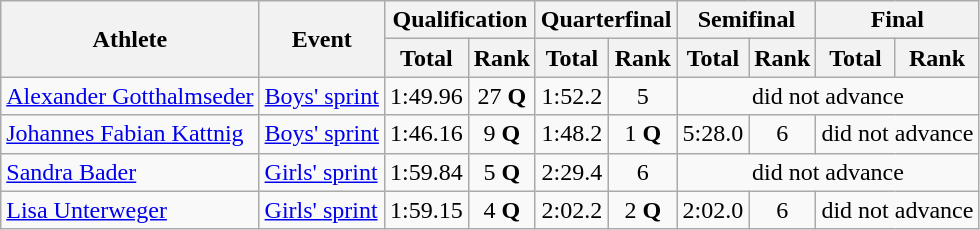<table class="wikitable">
<tr>
<th rowspan="2">Athlete</th>
<th rowspan="2">Event</th>
<th colspan="2">Qualification</th>
<th colspan="2">Quarterfinal</th>
<th colspan="2">Semifinal</th>
<th colspan="2">Final</th>
</tr>
<tr>
<th>Total</th>
<th>Rank</th>
<th>Total</th>
<th>Rank</th>
<th>Total</th>
<th>Rank</th>
<th>Total</th>
<th>Rank</th>
</tr>
<tr>
<td><a href='#'>Alexander Gotthalmseder</a></td>
<td><a href='#'>Boys' sprint</a></td>
<td align="center">1:49.96</td>
<td align="center">27 <strong>Q</strong></td>
<td align="center">1:52.2</td>
<td align="center">5</td>
<td align="center" colspan=4>did not advance</td>
</tr>
<tr>
<td><a href='#'>Johannes Fabian Kattnig</a></td>
<td><a href='#'>Boys' sprint</a></td>
<td align="center">1:46.16</td>
<td align="center">9 <strong>Q</strong></td>
<td align="center">1:48.2</td>
<td align="center">1 <strong>Q</strong></td>
<td align="center">5:28.0</td>
<td align="center">6</td>
<td align="center" colspan=2>did not advance</td>
</tr>
<tr>
<td><a href='#'>Sandra Bader</a></td>
<td><a href='#'>Girls' sprint</a></td>
<td align="center">1:59.84</td>
<td align="center">5 <strong>Q</strong></td>
<td align="center">2:29.4</td>
<td align="center">6</td>
<td align="center" colspan=4>did not advance</td>
</tr>
<tr>
<td><a href='#'>Lisa Unterweger</a></td>
<td><a href='#'>Girls' sprint</a></td>
<td align="center">1:59.15</td>
<td align="center">4 <strong>Q</strong></td>
<td align="center">2:02.2</td>
<td align="center">2 <strong>Q</strong></td>
<td align="center">2:02.0</td>
<td align="center">6</td>
<td align="center" colspan=2>did not advance</td>
</tr>
</table>
